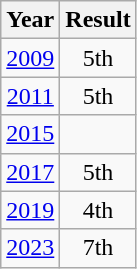<table class="wikitable" style="text-align:center">
<tr>
<th>Year</th>
<th>Result</th>
</tr>
<tr>
<td><a href='#'>2009</a></td>
<td>5th</td>
</tr>
<tr>
<td><a href='#'>2011</a></td>
<td>5th</td>
</tr>
<tr>
<td><a href='#'>2015</a></td>
<td></td>
</tr>
<tr>
<td><a href='#'>2017</a></td>
<td>5th</td>
</tr>
<tr>
<td><a href='#'>2019</a></td>
<td>4th</td>
</tr>
<tr>
<td><a href='#'>2023</a></td>
<td>7th</td>
</tr>
</table>
